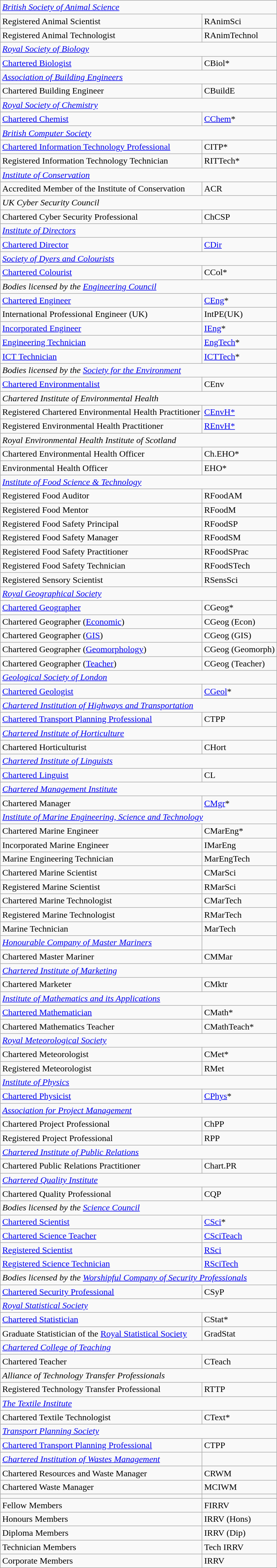<table class="wikitable">
<tr>
<td colspan=2><em><a href='#'>British Society of Animal Science</a></em></td>
</tr>
<tr>
<td> Registered Animal Scientist</td>
<td>RAnimSci</td>
</tr>
<tr>
<td> Registered Animal Technologist</td>
<td>RAnimTechnol</td>
</tr>
<tr>
<td colspan=2><em><a href='#'>Royal Society of Biology</a></em></td>
</tr>
<tr>
<td> <a href='#'>Chartered Biologist</a></td>
<td>CBiol*</td>
</tr>
<tr>
<td colspan=2><em><a href='#'>Association of Building Engineers</a></em></td>
</tr>
<tr>
<td> Chartered Building Engineer</td>
<td>CBuildE</td>
</tr>
<tr>
<td colspan=2><em><a href='#'>Royal Society of Chemistry</a></em></td>
</tr>
<tr>
<td> <a href='#'>Chartered Chemist</a></td>
<td><a href='#'>CChem</a>*</td>
</tr>
<tr>
<td colspan=2><em><a href='#'>British Computer Society</a></em></td>
</tr>
<tr>
<td> <a href='#'>Chartered Information Technology Professional</a></td>
<td>CITP*</td>
</tr>
<tr>
<td> Registered Information Technology Technician</td>
<td>RITTech*</td>
</tr>
<tr>
<td colspan="2"><em><a href='#'>Institute of Conservation</a></em></td>
</tr>
<tr>
<td> Accredited Member of the Institute of Conservation</td>
<td>ACR</td>
</tr>
<tr>
<td colspan=2><em>UK Cyber Security Council</em></td>
</tr>
<tr>
<td> Chartered Cyber Security Professional</td>
<td>ChCSP</td>
</tr>
<tr>
<td colspan=2><em><a href='#'>Institute of Directors</a></em></td>
</tr>
<tr>
<td> <a href='#'>Chartered Director</a></td>
<td><a href='#'>CDir</a></td>
</tr>
<tr>
<td colspan=2><em><a href='#'>Society of Dyers and Colourists</a></em></td>
</tr>
<tr>
<td> <a href='#'>Chartered Colourist</a></td>
<td>CCol*</td>
</tr>
<tr>
<td colspan=2><em>Bodies licensed by the <a href='#'>Engineering Council</a></em></td>
</tr>
<tr>
<td> <a href='#'>Chartered Engineer</a></td>
<td><a href='#'>CEng</a>*</td>
</tr>
<tr>
<td> International Professional Engineer (UK)</td>
<td>IntPE(UK)</td>
</tr>
<tr>
<td> <a href='#'>Incorporated Engineer</a></td>
<td><a href='#'>IEng</a>*</td>
</tr>
<tr>
<td> <a href='#'>Engineering Technician</a></td>
<td><a href='#'>EngTech</a>*</td>
</tr>
<tr>
<td> <a href='#'>ICT Technician</a></td>
<td><a href='#'>ICTTech</a>*</td>
</tr>
<tr>
<td colspan=2><em>Bodies licensed by the <a href='#'>Society for the Environment</a></em></td>
</tr>
<tr>
<td> <a href='#'>Chartered Environmentalist</a></td>
<td>CEnv</td>
</tr>
<tr v>
<td colspan=2><em>Chartered Institute of Environmental Health</em></td>
</tr>
<tr>
<td> Registered Chartered Environmental Health Practitioner</td>
<td><a href='#'>CEnvH*</a></td>
</tr>
<tr>
<td> Registered Environmental Health Practitioner</td>
<td><a href='#'>REnvH*</a></td>
</tr>
<tr>
<td colspan=2><em>Royal Environmental Health Institute of Scotland</em></td>
</tr>
<tr>
<td> Chartered Environmental Health Officer</td>
<td>Ch.EHO*</td>
</tr>
<tr>
<td> Environmental Health Officer</td>
<td>EHO*</td>
</tr>
<tr>
<td colspan=2><em><a href='#'>Institute of Food Science & Technology</a></em></td>
</tr>
<tr>
<td> Registered Food Auditor</td>
<td>RFoodAM</td>
</tr>
<tr>
<td> Registered Food Mentor</td>
<td>RFoodM</td>
</tr>
<tr>
<td> Registered Food Safety Principal</td>
<td>RFoodSP</td>
</tr>
<tr>
<td> Registered Food Safety Manager</td>
<td>RFoodSM</td>
</tr>
<tr>
<td> Registered Food Safety Practitioner</td>
<td>RFoodSPrac</td>
</tr>
<tr>
<td> Registered Food Safety Technician</td>
<td>RFoodSTech</td>
</tr>
<tr>
<td> Registered Sensory Scientist</td>
<td>RSensSci</td>
</tr>
<tr>
<td colspan=2><em><a href='#'>Royal Geographical Society</a></em></td>
</tr>
<tr>
<td> <a href='#'>Chartered Geographer</a></td>
<td>CGeog*</td>
</tr>
<tr>
<td> Chartered Geographer (<a href='#'>Economic</a>)</td>
<td>CGeog (Econ)</td>
</tr>
<tr>
<td> Chartered Geographer (<a href='#'>GIS</a>)</td>
<td>CGeog (GIS)</td>
</tr>
<tr>
<td> Chartered Geographer (<a href='#'>Geomorphology</a>)</td>
<td>CGeog (Geomorph)</td>
</tr>
<tr>
<td> Chartered Geographer (<a href='#'>Teacher</a>)</td>
<td>CGeog (Teacher)</td>
</tr>
<tr>
<td colspan=2><em><a href='#'>Geological Society of London</a></em></td>
</tr>
<tr>
<td> <a href='#'>Chartered Geologist</a></td>
<td><a href='#'>CGeol</a>*</td>
</tr>
<tr>
<td colspan=2><em><a href='#'>Chartered Institution of Highways and Transportation</a></em></td>
</tr>
<tr>
<td> <a href='#'>Chartered Transport Planning Professional</a></td>
<td>CTPP</td>
</tr>
<tr>
<td colspan="2"><em><a href='#'>Chartered Institute of Horticulture</a></em></td>
</tr>
<tr>
<td> Chartered Horticulturist</td>
<td>CHort</td>
</tr>
<tr>
<td colspan=2><em><a href='#'>Chartered Institute of Linguists</a></em></td>
</tr>
<tr>
<td> <a href='#'>Chartered Linguist</a></td>
<td>CL</td>
</tr>
<tr>
<td colspan=2><em><a href='#'>Chartered Management Institute</a></em></td>
</tr>
<tr>
<td> Chartered Manager</td>
<td><a href='#'>CMgr</a>*</td>
</tr>
<tr>
<td colspan=2><em><a href='#'>Institute of Marine Engineering, Science and Technology</a></em></td>
</tr>
<tr>
<td> Chartered Marine Engineer</td>
<td>CMarEng*</td>
</tr>
<tr>
<td> Incorporated Marine Engineer</td>
<td>IMarEng</td>
</tr>
<tr>
<td> Marine Engineering Technician</td>
<td>MarEngTech</td>
</tr>
<tr>
<td> Chartered Marine Scientist</td>
<td>CMarSci</td>
</tr>
<tr>
<td> Registered Marine Scientist</td>
<td>RMarSci</td>
</tr>
<tr>
<td> Chartered Marine Technologist</td>
<td>CMarTech</td>
</tr>
<tr>
<td> Registered Marine Technologist</td>
<td>RMarTech</td>
</tr>
<tr>
<td> Marine Technician</td>
<td>MarTech</td>
</tr>
<tr>
<td><em><a href='#'>Honourable Company of Master Mariners</a></em></td>
<td></td>
</tr>
<tr>
<td> Chartered Master Mariner</td>
<td>CMMar</td>
</tr>
<tr>
<td colspan=2><em><a href='#'>Chartered Institute of Marketing</a></em></td>
</tr>
<tr>
<td> Chartered Marketer</td>
<td>CMktr</td>
</tr>
<tr>
<td colspan=2><em><a href='#'>Institute of Mathematics and its Applications</a></em></td>
</tr>
<tr>
<td> <a href='#'>Chartered Mathematician</a></td>
<td>CMath*</td>
</tr>
<tr>
<td> Chartered Mathematics Teacher</td>
<td>CMathTeach*</td>
</tr>
<tr>
<td colspan=2><em><a href='#'>Royal Meteorological Society</a></em></td>
</tr>
<tr>
<td> Chartered Meteorologist</td>
<td>CMet*</td>
</tr>
<tr>
<td> Registered Meteorologist</td>
<td>RMet</td>
</tr>
<tr>
<td colspan=2><em><a href='#'>Institute of Physics</a></em></td>
</tr>
<tr>
<td> <a href='#'>Chartered Physicist</a></td>
<td><a href='#'>CPhys</a>*</td>
</tr>
<tr>
<td colspan=2><em><a href='#'>Association for Project Management</a></em></td>
</tr>
<tr>
<td> Chartered Project Professional</td>
<td>ChPP</td>
</tr>
<tr>
<td> Registered Project Professional</td>
<td>RPP</td>
</tr>
<tr>
<td colspan=2><em><a href='#'>Chartered Institute of Public Relations</a></em></td>
</tr>
<tr>
<td> Chartered Public Relations Practitioner</td>
<td>Chart.PR</td>
</tr>
<tr>
<td colspan=2><em><a href='#'>Chartered Quality Institute</a></em></td>
</tr>
<tr>
<td> Chartered Quality Professional</td>
<td>CQP</td>
</tr>
<tr>
<td colspan=2><em>Bodies licensed by the <a href='#'>Science Council</a></em></td>
</tr>
<tr>
<td> <a href='#'>Chartered Scientist</a></td>
<td><a href='#'>CSci</a>*</td>
</tr>
<tr>
<td> <a href='#'>Chartered Science Teacher</a></td>
<td><a href='#'>CSciTeach</a></td>
</tr>
<tr>
<td> <a href='#'>Registered Scientist</a></td>
<td><a href='#'>RSci</a></td>
</tr>
<tr>
<td> <a href='#'>Registered Science Technician</a></td>
<td><a href='#'>RSciTech</a></td>
</tr>
<tr>
<td colspan=2><em>Bodies licensed by the <a href='#'>Worshipful Company of Security Professionals</a></em></td>
</tr>
<tr>
<td> <a href='#'>Chartered Security Professional</a></td>
<td>CSyP</td>
</tr>
<tr>
<td colspan=2><em><a href='#'>Royal Statistical Society</a></em></td>
</tr>
<tr>
<td> <a href='#'>Chartered Statistician</a></td>
<td>CStat*</td>
</tr>
<tr>
<td> Graduate Statistician of the <a href='#'>Royal Statistical Society</a></td>
<td>GradStat</td>
</tr>
<tr>
<td colspan="2"><em><a href='#'>Chartered College of Teaching</a></em></td>
</tr>
<tr>
<td> Chartered Teacher</td>
<td>CTeach</td>
</tr>
<tr>
<td colspan=2><em>Alliance of Technology Transfer Professionals</em></td>
</tr>
<tr>
<td>Registered Technology Transfer Professional</td>
<td>RTTP</td>
</tr>
<tr>
<td colspan=2><em><a href='#'>The Textile Institute</a></em></td>
</tr>
<tr>
<td> Chartered Textile Technologist</td>
<td>CText*</td>
</tr>
<tr>
<td colspan=2><em><a href='#'>Transport Planning Society</a></em></td>
</tr>
<tr>
<td> <a href='#'>Chartered Transport Planning Professional</a></td>
<td>CTPP</td>
</tr>
<tr>
<td><em><a href='#'>Chartered Institution of Wastes Management</a></em></td>
<td></td>
</tr>
<tr>
<td>Chartered Resources and Waste Manager</td>
<td>CRWM</td>
</tr>
<tr>
<td>Chartered Waste Manager</td>
<td>MCIWM</td>
</tr>
<tr>
<td></td>
<td></td>
</tr>
<tr>
<td>Fellow Members</td>
<td>FIRRV</td>
</tr>
<tr>
<td> Honours Members</td>
<td>IRRV (Hons)</td>
</tr>
<tr>
<td> Diploma Members</td>
<td>IRRV (Dip)</td>
</tr>
<tr>
<td> Technician Members</td>
<td>Tech IRRV</td>
</tr>
<tr>
<td> Corporate Members</td>
<td>IRRV</td>
</tr>
</table>
